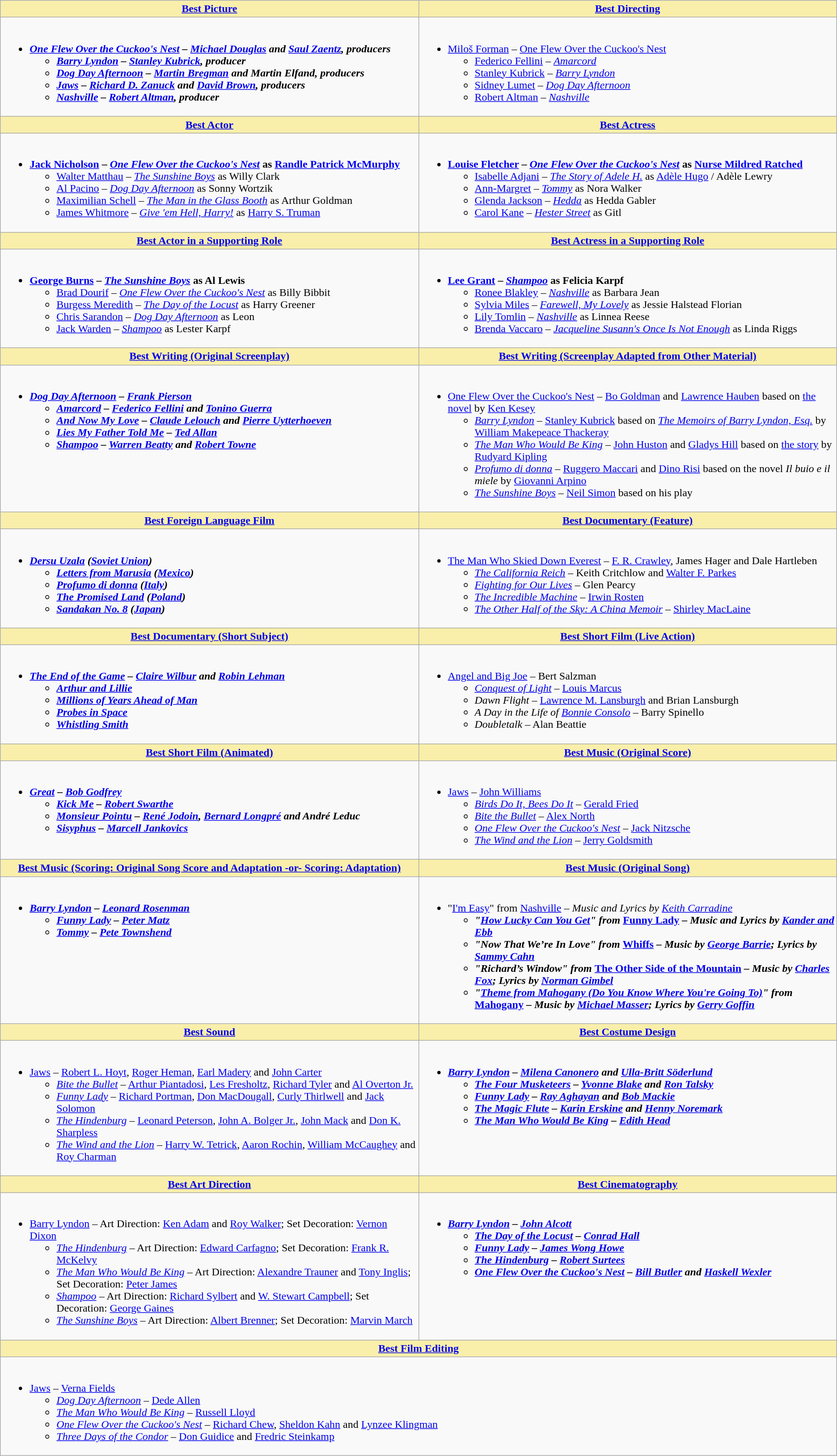<table class=wikitable>
<tr>
<th style="background:#F9EFAA; width:50%"><a href='#'>Best Picture</a></th>
<th style="background:#F9EFAA; width:50%"><a href='#'>Best Directing</a></th>
</tr>
<tr>
<td valign="top"><br><ul><li><strong><em><a href='#'>One Flew Over the Cuckoo's Nest</a><em> – <a href='#'>Michael Douglas</a> and <a href='#'>Saul Zaentz</a>, producers<strong><ul><li></em><a href='#'>Barry Lyndon</a><em> – <a href='#'>Stanley Kubrick</a>, producer</li><li></em><a href='#'>Dog Day Afternoon</a><em> – <a href='#'>Martin Bregman</a> and Martin Elfand, producers</li><li></em><a href='#'>Jaws</a><em> – <a href='#'>Richard D. Zanuck</a> and <a href='#'>David Brown</a>, producers</li><li></em><a href='#'>Nashville</a><em> – <a href='#'>Robert Altman</a>, producer</li></ul></li></ul></td>
<td valign="top"><br><ul><li></strong><a href='#'>Miloš Forman</a> – </em><a href='#'>One Flew Over the Cuckoo's Nest</a></em></strong><ul><li><a href='#'>Federico Fellini</a> – <em><a href='#'>Amarcord</a></em></li><li><a href='#'>Stanley Kubrick</a> – <em><a href='#'>Barry Lyndon</a></em></li><li><a href='#'>Sidney Lumet</a> – <em><a href='#'>Dog Day Afternoon</a></em></li><li><a href='#'>Robert Altman</a> – <em><a href='#'>Nashville</a></em></li></ul></li></ul></td>
</tr>
<tr>
<th style="background:#F9EFAA"><a href='#'>Best Actor</a></th>
<th style="background:#F9EFAA"><a href='#'>Best Actress</a></th>
</tr>
<tr>
<td valign="top"><br><ul><li><strong><a href='#'>Jack Nicholson</a> – <em><a href='#'>One Flew Over the Cuckoo's Nest</a></em> as <a href='#'>Randle Patrick McMurphy</a></strong><ul><li><a href='#'>Walter Matthau</a> – <em><a href='#'>The Sunshine Boys</a></em> as Willy Clark</li><li><a href='#'>Al Pacino</a> – <em><a href='#'>Dog Day Afternoon</a></em> as Sonny Wortzik</li><li><a href='#'>Maximilian Schell</a> – <em><a href='#'>The Man in the Glass Booth</a></em> as Arthur Goldman</li><li><a href='#'>James Whitmore</a> – <em><a href='#'>Give 'em Hell, Harry!</a></em> as <a href='#'>Harry S. Truman</a></li></ul></li></ul></td>
<td valign="top"><br><ul><li><strong><a href='#'>Louise Fletcher</a> – <em><a href='#'>One Flew Over the Cuckoo's Nest</a></em> as <a href='#'>Nurse Mildred Ratched</a></strong><ul><li><a href='#'>Isabelle Adjani</a> – <em><a href='#'>The Story of Adele H.</a></em> as <a href='#'>Adèle Hugo</a> / Adèle Lewry</li><li><a href='#'>Ann-Margret</a> – <em><a href='#'>Tommy</a></em> as Nora Walker</li><li><a href='#'>Glenda Jackson</a> – <em><a href='#'>Hedda</a></em> as Hedda Gabler</li><li><a href='#'>Carol Kane</a> – <em><a href='#'>Hester Street</a></em> as Gitl</li></ul></li></ul></td>
</tr>
<tr>
<th style="background:#F9EFAA"><a href='#'>Best Actor in a Supporting Role</a></th>
<th style="background:#F9EFAA"><a href='#'>Best Actress in a Supporting Role</a></th>
</tr>
<tr>
<td valign="top"><br><ul><li><strong><a href='#'>George Burns</a> – <em><a href='#'>The Sunshine Boys</a></em> as Al Lewis</strong><ul><li><a href='#'>Brad Dourif</a> – <em><a href='#'>One Flew Over the Cuckoo's Nest</a></em> as Billy Bibbit</li><li><a href='#'>Burgess Meredith</a> – <em><a href='#'>The Day of the Locust</a></em> as Harry Greener</li><li><a href='#'>Chris Sarandon</a> – <em><a href='#'>Dog Day Afternoon</a></em> as Leon</li><li><a href='#'>Jack Warden</a> – <em><a href='#'>Shampoo</a></em> as Lester Karpf</li></ul></li></ul></td>
<td valign="top"><br><ul><li><strong><a href='#'>Lee Grant</a> – <em><a href='#'>Shampoo</a></em> as Felicia Karpf</strong><ul><li><a href='#'>Ronee Blakley</a> – <em><a href='#'>Nashville</a></em> as Barbara Jean</li><li><a href='#'>Sylvia Miles</a> – <em><a href='#'>Farewell, My Lovely</a></em> as Jessie Halstead Florian</li><li><a href='#'>Lily Tomlin</a> – <em><a href='#'>Nashville</a></em> as Linnea Reese</li><li><a href='#'>Brenda Vaccaro</a> – <em><a href='#'>Jacqueline Susann's Once Is Not Enough</a></em> as Linda Riggs</li></ul></li></ul></td>
</tr>
<tr>
<th style="background:#F9EFAA"><a href='#'>Best Writing (Original Screenplay)</a></th>
<th style="background:#F9EFAA"><a href='#'>Best Writing (Screenplay Adapted from Other Material)</a></th>
</tr>
<tr>
<td valign="top"><br><ul><li><strong><em><a href='#'>Dog Day Afternoon</a><em> – <a href='#'>Frank Pierson</a><strong><ul><li></em><a href='#'>Amarcord</a><em> – <a href='#'>Federico Fellini</a> and <a href='#'>Tonino Guerra</a></li><li></em><a href='#'>And Now My Love</a><em> – <a href='#'>Claude Lelouch</a> and <a href='#'>Pierre Uytterhoeven</a></li><li></em><a href='#'>Lies My Father Told Me</a><em> – <a href='#'>Ted Allan</a></li><li></em><a href='#'>Shampoo</a><em> – <a href='#'>Warren Beatty</a> and <a href='#'>Robert Towne</a></li></ul></li></ul></td>
<td valign="top"><br><ul><li></em></strong><a href='#'>One Flew Over the Cuckoo's Nest</a></em> – <a href='#'>Bo Goldman</a> and <a href='#'>Lawrence Hauben</a> based on <a href='#'>the novel</a> by <a href='#'>Ken Kesey</a></strong><ul><li><em><a href='#'>Barry Lyndon</a></em> – <a href='#'>Stanley Kubrick</a> based on <em><a href='#'>The Memoirs of Barry Lyndon, Esq.</a></em> by <a href='#'>William Makepeace Thackeray</a></li><li><em><a href='#'>The Man Who Would Be King</a></em> – <a href='#'>John Huston</a> and <a href='#'>Gladys Hill</a> based on <a href='#'>the story</a> by <a href='#'>Rudyard Kipling</a></li><li><em><a href='#'>Profumo di donna</a></em> – <a href='#'>Ruggero Maccari</a> and <a href='#'>Dino Risi</a> based on the novel <em>Il buio e il miele</em> by <a href='#'>Giovanni Arpino</a></li><li><em><a href='#'>The Sunshine Boys</a></em> – <a href='#'>Neil Simon</a> based on his play</li></ul></li></ul></td>
</tr>
<tr>
<th style="background:#F9EFAA"><a href='#'>Best Foreign Language Film</a></th>
<th style="background:#F9EFAA"><a href='#'>Best Documentary (Feature)</a></th>
</tr>
<tr>
<td valign="top"><br><ul><li><strong><em><a href='#'>Dersu Uzala</a><em> (<a href='#'>Soviet Union</a>)<strong><ul><li></em><a href='#'>Letters from Marusia</a><em> (<a href='#'>Mexico</a>)</li><li></em><a href='#'>Profumo di donna</a><em> (<a href='#'>Italy</a>)</li><li></em><a href='#'>The Promised Land</a><em> (<a href='#'>Poland</a>)</li><li></em><a href='#'>Sandakan No. 8</a><em> (<a href='#'>Japan</a>)</li></ul></li></ul></td>
<td valign="top"><br><ul><li></em></strong><a href='#'>The Man Who Skied Down Everest</a></em> – <a href='#'>F. R. Crawley</a>, James Hager and Dale Hartleben</strong><ul><li><em><a href='#'>The California Reich</a></em> – Keith Critchlow and <a href='#'>Walter F. Parkes</a></li><li><em><a href='#'>Fighting for Our Lives</a></em> – Glen Pearcy</li><li><em><a href='#'>The Incredible Machine</a></em> – <a href='#'>Irwin Rosten</a></li><li><em><a href='#'>The Other Half of the Sky: A China Memoir</a></em> – <a href='#'>Shirley MacLaine</a></li></ul></li></ul></td>
</tr>
<tr>
<th style="background:#F9EFAA"><a href='#'>Best Documentary (Short Subject)</a></th>
<th style="background:#F9EFAA"><a href='#'>Best Short Film (Live Action)</a></th>
</tr>
<tr>
<td valign="top"><br><ul><li><strong><em><a href='#'>The End of the Game</a><em> – <a href='#'>Claire Wilbur</a> and <a href='#'>Robin Lehman</a><strong><ul><li></em><a href='#'>Arthur and Lillie</a><em></li><li></em><a href='#'>Millions of Years Ahead of Man</a><em></li><li></em><a href='#'>Probes in Space</a><em></li><li></em><a href='#'>Whistling Smith</a><em></li></ul></li></ul></td>
<td valign="top"><br><ul><li></em></strong><a href='#'>Angel and Big Joe</a></em> – Bert Salzman</strong><ul><li><em><a href='#'>Conquest of Light</a></em> – <a href='#'>Louis Marcus</a></li><li><em>Dawn Flight</em> – <a href='#'>Lawrence M. Lansburgh</a> and Brian Lansburgh</li><li><em>A Day in the Life of <a href='#'>Bonnie Consolo</a></em> – Barry Spinello</li><li><em>Doubletalk</em> – Alan Beattie</li></ul></li></ul></td>
</tr>
<tr>
<th style="background:#F9EFAA"><a href='#'>Best Short Film (Animated)</a></th>
<th style="background:#F9EFAA"><a href='#'>Best Music (Original Score)</a></th>
</tr>
<tr>
<td valign="top"><br><ul><li><strong><em><a href='#'>Great</a><em> – <a href='#'>Bob Godfrey</a><strong><ul><li></em><a href='#'>Kick Me</a><em> – <a href='#'>Robert Swarthe</a></li><li></em><a href='#'>Monsieur Pointu</a><em> – <a href='#'>René Jodoin</a>, <a href='#'>Bernard Longpré</a> and André Leduc</li><li></em><a href='#'>Sisyphus</a><em> – <a href='#'>Marcell Jankovics</a></li></ul></li></ul></td>
<td valign="top"><br><ul><li></em></strong><a href='#'>Jaws</a></em> – <a href='#'>John Williams</a></strong><ul><li><em><a href='#'>Birds Do It, Bees Do It</a></em> – <a href='#'>Gerald Fried</a></li><li><em><a href='#'>Bite the Bullet</a></em> – <a href='#'>Alex North</a></li><li><em><a href='#'>One Flew Over the Cuckoo's Nest</a></em> – <a href='#'>Jack Nitzsche</a></li><li><em><a href='#'>The Wind and the Lion</a></em> – <a href='#'>Jerry Goldsmith</a></li></ul></li></ul></td>
</tr>
<tr>
<th style="background:#F9EFAA"><a href='#'>Best Music (Scoring: Original Song Score and Adaptation -or- Scoring: Adaptation)</a></th>
<th style="background:#F9EFAA"><a href='#'>Best Music (Original Song)</a></th>
</tr>
<tr>
<td valign="top"><br><ul><li><strong><em><a href='#'>Barry Lyndon</a><em> – <a href='#'>Leonard Rosenman</a><strong><ul><li></em><a href='#'>Funny Lady</a><em> – <a href='#'>Peter Matz</a></li><li></em><a href='#'>Tommy</a><em> – <a href='#'>Pete Townshend</a></li></ul></li></ul></td>
<td valign="top"><br><ul><li></strong>"<a href='#'>I'm Easy</a>" from </em><a href='#'>Nashville</a><em> – Music and Lyrics by <a href='#'>Keith Carradine</a><strong><ul><li>"<a href='#'>How Lucky Can You Get</a>" from </em><a href='#'>Funny Lady</a><em> – Music and Lyrics by <a href='#'>Kander and Ebb</a></li><li>"Now That We’re In Love" from </em><a href='#'>Whiffs</a><em> – Music by <a href='#'>George Barrie</a>; Lyrics by <a href='#'>Sammy Cahn</a></li><li>"Richard’s Window" from </em><a href='#'>The Other Side of the Mountain</a><em> – Music by <a href='#'>Charles Fox</a>; Lyrics by <a href='#'>Norman Gimbel</a></li><li>"<a href='#'>Theme from Mahogany (Do You Know Where You're Going To)</a>" from </em><a href='#'>Mahogany</a><em> – Music by <a href='#'>Michael Masser</a>; Lyrics by <a href='#'>Gerry Goffin</a></li></ul></li></ul></td>
</tr>
<tr>
<th style="background:#F9EFAA"><a href='#'>Best Sound</a></th>
<th style="background:#F9EFAA"><a href='#'>Best Costume Design</a></th>
</tr>
<tr>
<td valign="top"><br><ul><li></em></strong><a href='#'>Jaws</a></em> – <a href='#'>Robert L. Hoyt</a>, <a href='#'>Roger Heman</a>, <a href='#'>Earl Madery</a> and <a href='#'>John Carter</a></strong><ul><li><em><a href='#'>Bite the Bullet</a></em> – <a href='#'>Arthur Piantadosi</a>, <a href='#'>Les Fresholtz</a>, <a href='#'>Richard Tyler</a> and <a href='#'>Al Overton Jr.</a></li><li><em><a href='#'>Funny Lady</a></em> – <a href='#'>Richard Portman</a>, <a href='#'>Don MacDougall</a>, <a href='#'>Curly Thirlwell</a> and <a href='#'>Jack Solomon</a></li><li><em><a href='#'>The Hindenburg</a></em> – <a href='#'>Leonard Peterson</a>, <a href='#'>John A. Bolger Jr.</a>, <a href='#'>John Mack</a> and <a href='#'>Don K. Sharpless</a></li><li><em><a href='#'>The Wind and the Lion</a></em> – <a href='#'>Harry W. Tetrick</a>, <a href='#'>Aaron Rochin</a>, <a href='#'>William McCaughey</a> and <a href='#'>Roy Charman</a></li></ul></li></ul></td>
<td valign="top"><br><ul><li><strong><em><a href='#'>Barry Lyndon</a><em> – <a href='#'>Milena Canonero</a> and <a href='#'>Ulla-Britt Söderlund</a><strong><ul><li></em><a href='#'>The Four Musketeers</a><em> – <a href='#'>Yvonne Blake</a> and <a href='#'>Ron Talsky</a></li><li></em><a href='#'>Funny Lady</a><em> – <a href='#'>Ray Aghayan</a> and <a href='#'>Bob Mackie</a></li><li></em><a href='#'>The Magic Flute</a><em> – <a href='#'>Karin Erskine</a> and <a href='#'>Henny Noremark</a></li><li></em><a href='#'>The Man Who Would Be King</a><em> – <a href='#'>Edith Head</a></li></ul></li></ul></td>
</tr>
<tr>
<th style="background:#F9EFAA"><a href='#'>Best Art Direction</a></th>
<th style="background:#F9EFAA"><a href='#'>Best Cinematography</a></th>
</tr>
<tr>
<td valign="top"><br><ul><li></em></strong><a href='#'>Barry Lyndon</a></em> – Art Direction: <a href='#'>Ken Adam</a> and <a href='#'>Roy Walker</a>; Set Decoration: <a href='#'>Vernon Dixon</a></strong><ul><li><em><a href='#'>The Hindenburg</a></em> – Art Direction: <a href='#'>Edward Carfagno</a>; Set Decoration: <a href='#'>Frank R. McKelvy</a></li><li><em><a href='#'>The Man Who Would Be King</a></em> – Art Direction: <a href='#'>Alexandre Trauner</a> and <a href='#'>Tony Inglis</a>; Set Decoration: <a href='#'>Peter James</a></li><li><em><a href='#'>Shampoo</a></em> – Art Direction: <a href='#'>Richard Sylbert</a> and <a href='#'>W. Stewart Campbell</a>; Set Decoration: <a href='#'>George Gaines</a></li><li><em><a href='#'>The Sunshine Boys</a></em> – Art Direction: <a href='#'>Albert Brenner</a>; Set Decoration: <a href='#'>Marvin March</a></li></ul></li></ul></td>
<td valign="top"><br><ul><li><strong><em><a href='#'>Barry Lyndon</a><em> – <a href='#'>John Alcott</a><strong><ul><li></em><a href='#'>The Day of the Locust</a><em> – <a href='#'>Conrad Hall</a></li><li></em><a href='#'>Funny Lady</a><em> – <a href='#'>James Wong Howe</a></li><li></em><a href='#'>The Hindenburg</a><em> – <a href='#'>Robert Surtees</a></li><li></em><a href='#'>One Flew Over the Cuckoo's Nest</a><em> – <a href='#'>Bill Butler</a> and <a href='#'>Haskell Wexler</a></li></ul></li></ul></td>
</tr>
<tr>
<th colspan="2" style="background:#F9EFAA"><a href='#'>Best Film Editing</a></th>
</tr>
<tr>
<td colspan="2" valign="top"><br><ul><li></em></strong><a href='#'>Jaws</a></em> – <a href='#'>Verna Fields</a></strong><ul><li><em><a href='#'>Dog Day Afternoon</a></em> – <a href='#'>Dede Allen</a></li><li><em><a href='#'>The Man Who Would Be King</a></em> – <a href='#'>Russell Lloyd</a></li><li><em><a href='#'>One Flew Over the Cuckoo's Nest</a></em> – <a href='#'>Richard Chew</a>, <a href='#'>Sheldon Kahn</a> and <a href='#'>Lynzee Klingman</a></li><li><em><a href='#'>Three Days of the Condor</a></em> – <a href='#'>Don Guidice</a> and <a href='#'>Fredric Steinkamp</a></li></ul></li></ul></td>
</tr>
</table>
